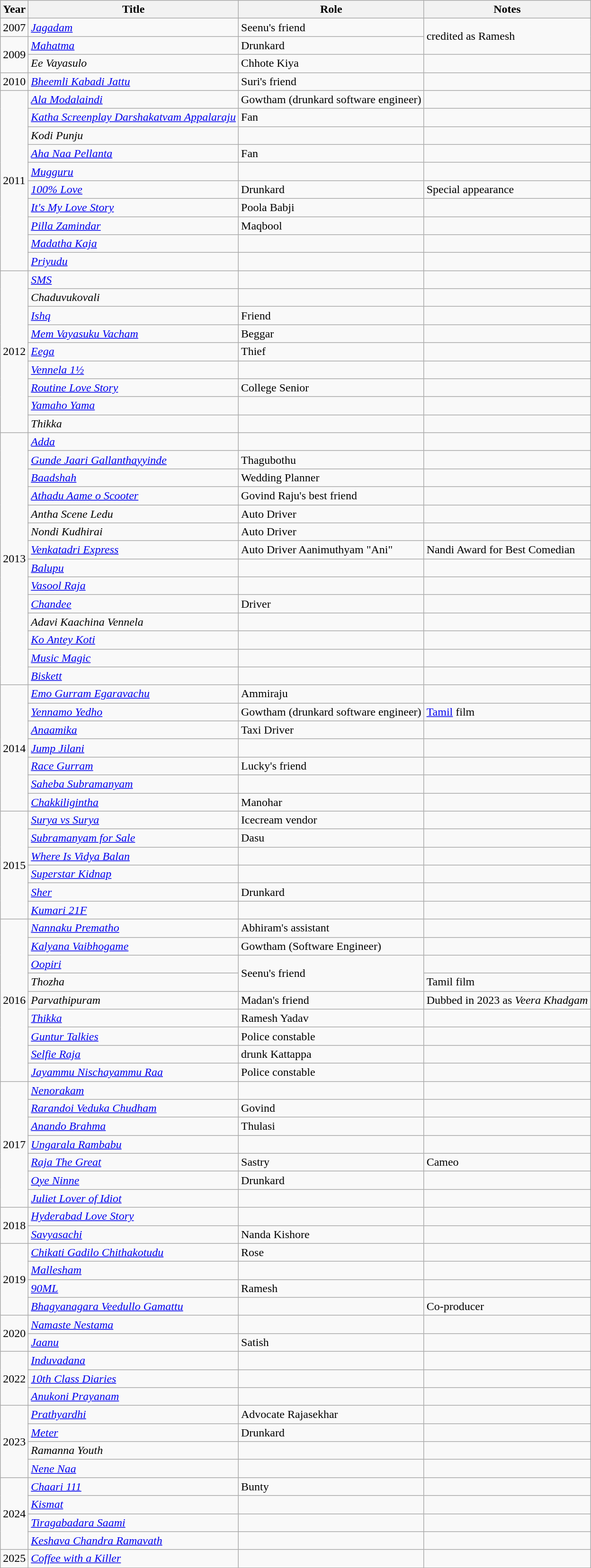<table class="wikitable sortable">
<tr>
<th>Year</th>
<th>Title</th>
<th>Role</th>
<th>Notes</th>
</tr>
<tr>
<td>2007</td>
<td><em><a href='#'>Jagadam</a></em></td>
<td>Seenu's friend</td>
<td rowspan="2">credited as Ramesh</td>
</tr>
<tr>
<td rowspan="2">2009</td>
<td><em><a href='#'>Mahatma</a></em></td>
<td>Drunkard</td>
</tr>
<tr>
<td><em>Ee Vayasulo</em></td>
<td>Chhote Kiya</td>
<td></td>
</tr>
<tr>
<td>2010</td>
<td><em><a href='#'>Bheemli Kabadi Jattu</a></em></td>
<td>Suri's friend</td>
<td></td>
</tr>
<tr>
<td rowspan="10">2011</td>
<td><em><a href='#'>Ala Modalaindi</a></em></td>
<td>Gowtham  (drunkard software engineer)</td>
<td></td>
</tr>
<tr>
<td><em><a href='#'>Katha Screenplay Darshakatvam Appalaraju</a></em></td>
<td>Fan</td>
<td></td>
</tr>
<tr>
<td><em>Kodi Punju</em></td>
<td></td>
<td></td>
</tr>
<tr>
<td><em><a href='#'>Aha Naa Pellanta</a></em></td>
<td>Fan</td>
<td></td>
</tr>
<tr>
<td><em><a href='#'>Mugguru</a></em></td>
<td></td>
<td></td>
</tr>
<tr>
<td><em><a href='#'>100% Love</a></em></td>
<td>Drunkard</td>
<td>Special appearance</td>
</tr>
<tr>
<td><em><a href='#'>It's My Love Story</a></em></td>
<td>Poola Babji</td>
<td></td>
</tr>
<tr>
<td><em><a href='#'>Pilla Zamindar</a></em></td>
<td>Maqbool</td>
<td></td>
</tr>
<tr>
<td><em><a href='#'>Madatha Kaja</a></em></td>
<td></td>
<td></td>
</tr>
<tr>
<td><em><a href='#'>Priyudu</a></em></td>
<td></td>
<td></td>
</tr>
<tr>
<td rowspan="9">2012</td>
<td><em><a href='#'>SMS</a></em></td>
<td></td>
<td></td>
</tr>
<tr>
<td><em>Chaduvukovali</em></td>
<td></td>
<td></td>
</tr>
<tr>
<td><em><a href='#'>Ishq</a></em></td>
<td>Friend</td>
<td></td>
</tr>
<tr>
<td><em><a href='#'>Mem Vayasuku Vacham</a></em></td>
<td>Beggar</td>
<td></td>
</tr>
<tr>
<td><em><a href='#'>Eega</a></em></td>
<td>Thief</td>
<td></td>
</tr>
<tr>
<td><em><a href='#'>Vennela 1½</a></em></td>
<td></td>
<td></td>
</tr>
<tr>
<td><em><a href='#'>Routine Love Story</a></em></td>
<td>College Senior</td>
<td></td>
</tr>
<tr>
<td><em><a href='#'>Yamaho Yama</a></em></td>
<td></td>
<td></td>
</tr>
<tr>
<td><em>Thikka</em></td>
<td></td>
<td></td>
</tr>
<tr>
<td rowspan="14">2013</td>
<td><em><a href='#'>Adda</a></em></td>
<td></td>
<td></td>
</tr>
<tr>
<td><em><a href='#'>Gunde Jaari Gallanthayyinde</a></em></td>
<td>Thagubothu</td>
<td></td>
</tr>
<tr>
<td><em><a href='#'>Baadshah</a></em></td>
<td>Wedding Planner</td>
<td></td>
</tr>
<tr>
<td><em><a href='#'>Athadu Aame o Scooter</a></em></td>
<td>Govind Raju's best friend</td>
<td></td>
</tr>
<tr>
<td><em>Antha Scene Ledu</em></td>
<td>Auto Driver</td>
<td></td>
</tr>
<tr>
<td><em>Nondi Kudhirai</em></td>
<td>Auto Driver</td>
<td></td>
</tr>
<tr>
<td><em><a href='#'>Venkatadri Express</a></em></td>
<td>Auto Driver Aanimuthyam "Ani"</td>
<td>Nandi Award for Best Comedian</td>
</tr>
<tr>
<td><em><a href='#'>Balupu</a></em></td>
<td></td>
<td></td>
</tr>
<tr>
<td><em><a href='#'>Vasool Raja</a></em></td>
<td></td>
<td></td>
</tr>
<tr>
<td><em><a href='#'>Chandee</a></em></td>
<td>Driver</td>
<td></td>
</tr>
<tr>
<td><em>Adavi Kaachina Vennela</em></td>
<td></td>
<td></td>
</tr>
<tr>
<td><em><a href='#'>Ko Antey Koti</a></em></td>
<td></td>
<td></td>
</tr>
<tr>
<td><em><a href='#'>Music Magic</a></em></td>
<td></td>
<td></td>
</tr>
<tr>
<td><em><a href='#'>Biskett</a></em></td>
<td></td>
<td></td>
</tr>
<tr>
<td rowspan="7">2014</td>
<td><em><a href='#'>Emo Gurram Egaravachu</a></em></td>
<td>Ammiraju</td>
<td></td>
</tr>
<tr>
<td><em><a href='#'>Yennamo Yedho</a></em></td>
<td>Gowtham  (drunkard software engineer)</td>
<td><a href='#'>Tamil</a> film</td>
</tr>
<tr>
<td><em><a href='#'>Anaamika</a></em></td>
<td>Taxi Driver</td>
<td></td>
</tr>
<tr>
<td><em><a href='#'>Jump Jilani</a></em></td>
<td></td>
<td></td>
</tr>
<tr>
<td><em><a href='#'>Race Gurram</a></em></td>
<td>Lucky's friend</td>
<td></td>
</tr>
<tr>
<td><em><a href='#'>Saheba Subramanyam</a></em></td>
<td></td>
<td></td>
</tr>
<tr>
<td><em><a href='#'>Chakkiligintha</a></em></td>
<td>Manohar</td>
<td></td>
</tr>
<tr>
<td rowspan="6">2015</td>
<td><em><a href='#'>Surya vs Surya</a></em></td>
<td>Icecream vendor</td>
<td></td>
</tr>
<tr>
<td><em><a href='#'>Subramanyam for Sale</a></em></td>
<td>Dasu</td>
<td></td>
</tr>
<tr>
<td><em><a href='#'>Where Is Vidya Balan</a></em></td>
<td></td>
<td></td>
</tr>
<tr>
<td><em><a href='#'>Superstar Kidnap</a></em></td>
<td></td>
<td></td>
</tr>
<tr>
<td><em><a href='#'>Sher</a></em></td>
<td>Drunkard</td>
<td></td>
</tr>
<tr>
<td><em><a href='#'>Kumari 21F</a></em></td>
<td></td>
<td></td>
</tr>
<tr>
<td rowspan="9">2016</td>
<td><em><a href='#'>Nannaku Prematho</a></em></td>
<td>Abhiram's assistant</td>
<td></td>
</tr>
<tr>
<td><em><a href='#'>Kalyana Vaibhogame</a></em></td>
<td>Gowtham (Software Engineer)</td>
<td></td>
</tr>
<tr>
<td><em><a href='#'>Oopiri</a></em></td>
<td rowspan="2">Seenu's friend</td>
<td></td>
</tr>
<tr>
<td><em>Thozha</em></td>
<td>Tamil film</td>
</tr>
<tr>
<td><em>Parvathipuram</em></td>
<td>Madan's friend</td>
<td>Dubbed in 2023 as <em>Veera Khadgam</em></td>
</tr>
<tr>
<td><em><a href='#'>Thikka</a></em></td>
<td>Ramesh Yadav</td>
<td></td>
</tr>
<tr>
<td><em><a href='#'>Guntur Talkies</a></em></td>
<td>Police constable</td>
<td></td>
</tr>
<tr>
<td><em><a href='#'>Selfie Raja</a></em></td>
<td>drunk Kattappa</td>
<td></td>
</tr>
<tr>
<td><em><a href='#'>Jayammu Nischayammu Raa</a></em></td>
<td>Police constable</td>
<td></td>
</tr>
<tr>
<td rowspan="7">2017</td>
<td><em><a href='#'>Nenorakam</a></em></td>
<td></td>
<td></td>
</tr>
<tr>
<td><em><a href='#'>Rarandoi Veduka Chudham</a></em></td>
<td>Govind</td>
<td></td>
</tr>
<tr>
<td><em><a href='#'>Anando Brahma</a></em></td>
<td>Thulasi</td>
<td></td>
</tr>
<tr>
<td><em><a href='#'>Ungarala Rambabu</a></em></td>
<td></td>
<td></td>
</tr>
<tr>
<td><em><a href='#'>Raja The Great</a></em></td>
<td>Sastry</td>
<td>Cameo</td>
</tr>
<tr>
<td><em><a href='#'>Oye Ninne</a></em></td>
<td>Drunkard</td>
<td></td>
</tr>
<tr>
<td><em><a href='#'>Juliet Lover of Idiot</a></em></td>
<td></td>
<td></td>
</tr>
<tr>
<td rowspan="2">2018</td>
<td><em><a href='#'>Hyderabad Love Story</a></em></td>
<td></td>
<td></td>
</tr>
<tr>
<td><em><a href='#'>Savyasachi</a></em></td>
<td>Nanda Kishore</td>
<td></td>
</tr>
<tr>
<td rowspan="4">2019</td>
<td><em><a href='#'>Chikati Gadilo Chithakotudu</a></em></td>
<td>Rose</td>
<td></td>
</tr>
<tr>
<td><em><a href='#'>Mallesham</a></em></td>
<td></td>
<td></td>
</tr>
<tr>
<td><em><a href='#'>90ML</a></em></td>
<td>Ramesh</td>
<td></td>
</tr>
<tr>
<td><em><a href='#'>Bhagyanagara Veedullo Gamattu</a></em></td>
<td></td>
<td>Co-producer</td>
</tr>
<tr>
<td rowspan="2">2020</td>
<td><em><a href='#'>Namaste Nestama</a></em></td>
<td></td>
<td></td>
</tr>
<tr>
<td><em><a href='#'>Jaanu</a></em></td>
<td>Satish</td>
<td></td>
</tr>
<tr>
<td rowspan="3">2022</td>
<td><em><a href='#'>Induvadana</a></em></td>
<td></td>
<td></td>
</tr>
<tr>
<td><em><a href='#'>10th Class Diaries</a></em></td>
<td></td>
<td></td>
</tr>
<tr>
<td><em><a href='#'>Anukoni Prayanam</a></em></td>
<td></td>
<td></td>
</tr>
<tr>
<td rowspan="4">2023</td>
<td><em><a href='#'>Prathyardhi</a></em></td>
<td>Advocate Rajasekhar</td>
<td></td>
</tr>
<tr>
<td><em><a href='#'>Meter</a></em></td>
<td>Drunkard</td>
<td></td>
</tr>
<tr>
<td><em>Ramanna Youth</em></td>
<td></td>
<td></td>
</tr>
<tr>
<td><em><a href='#'>Nene Naa</a></em></td>
<td></td>
<td></td>
</tr>
<tr>
<td rowspan="4">2024</td>
<td><em><a href='#'>Chaari 111</a></em></td>
<td>Bunty</td>
<td></td>
</tr>
<tr>
<td><a href='#'><em>Kismat</em></a></td>
<td></td>
<td></td>
</tr>
<tr>
<td><em><a href='#'>Tiragabadara Saami</a></em></td>
<td></td>
<td></td>
</tr>
<tr>
<td><em><a href='#'>Keshava Chandra Ramavath</a></em></td>
<td></td>
<td></td>
</tr>
<tr>
<td>2025</td>
<td><em><a href='#'>Coffee with a Killer</a></em></td>
<td></td>
<td></td>
</tr>
</table>
